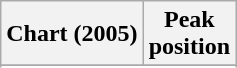<table class="wikitable sortable plainrowheaders" style="text-align:center">
<tr>
<th scope="col">Chart (2005)</th>
<th scope="col">Peak<br>position</th>
</tr>
<tr>
</tr>
<tr>
</tr>
<tr>
</tr>
<tr>
</tr>
</table>
